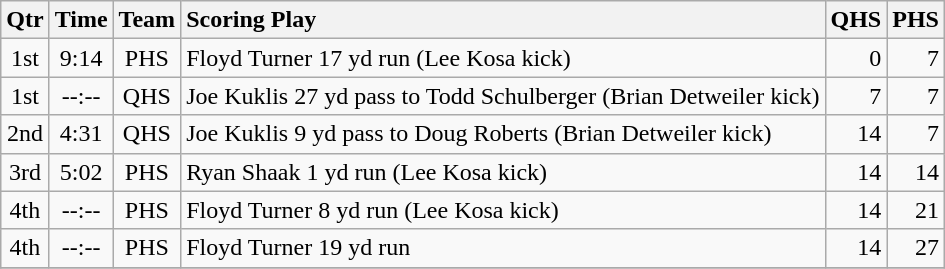<table class="wikitable">
<tr>
<th style="text-align: center;">Qtr</th>
<th style="text-align: center;">Time</th>
<th style="text-align: center;">Team</th>
<th style="text-align: left;">Scoring Play</th>
<th style="text-align: right;">QHS</th>
<th style="text-align: right;">PHS</th>
</tr>
<tr>
<td style="text-align: center;">1st</td>
<td style="text-align: center;">9:14</td>
<td style="text-align: center;">PHS</td>
<td style="text-align: left;">Floyd Turner 17 yd run (Lee Kosa kick)</td>
<td style="text-align: right;">0</td>
<td style="text-align: right;">7</td>
</tr>
<tr>
<td style="text-align: center;">1st</td>
<td style="text-align: center;">--:--</td>
<td style="text-align: center;">QHS</td>
<td style="text-align: left;">Joe Kuklis 27 yd pass to Todd Schulberger (Brian Detweiler kick)</td>
<td style="text-align: right;">7</td>
<td style="text-align: right;">7</td>
</tr>
<tr>
<td style="text-align: center;">2nd</td>
<td style="text-align: center;">4:31</td>
<td style="text-align: center;">QHS</td>
<td style="text-align: left;">Joe Kuklis 9 yd pass to Doug Roberts (Brian Detweiler kick)</td>
<td style="text-align: right;">14</td>
<td style="text-align: right;">7</td>
</tr>
<tr>
<td style="text-align: center;">3rd</td>
<td style="text-align: center;">5:02</td>
<td style="text-align: center;">PHS</td>
<td style="text-align: left;">Ryan Shaak 1 yd run (Lee Kosa kick)</td>
<td style="text-align: right;">14</td>
<td style="text-align: right;">14</td>
</tr>
<tr>
<td style="text-align: center;">4th</td>
<td style="text-align: center;">--:--</td>
<td style="text-align: center;">PHS</td>
<td style="text-align: left;">Floyd Turner 8 yd run (Lee Kosa kick)</td>
<td style="text-align: right;">14</td>
<td style="text-align: right;">21</td>
</tr>
<tr>
<td style="text-align: center;">4th</td>
<td style="text-align: center;">--:--</td>
<td style="text-align: center;">PHS</td>
<td style="text-align: left;">Floyd Turner 19 yd run</td>
<td style="text-align: right;">14</td>
<td style="text-align: right;">27</td>
</tr>
<tr>
</tr>
</table>
